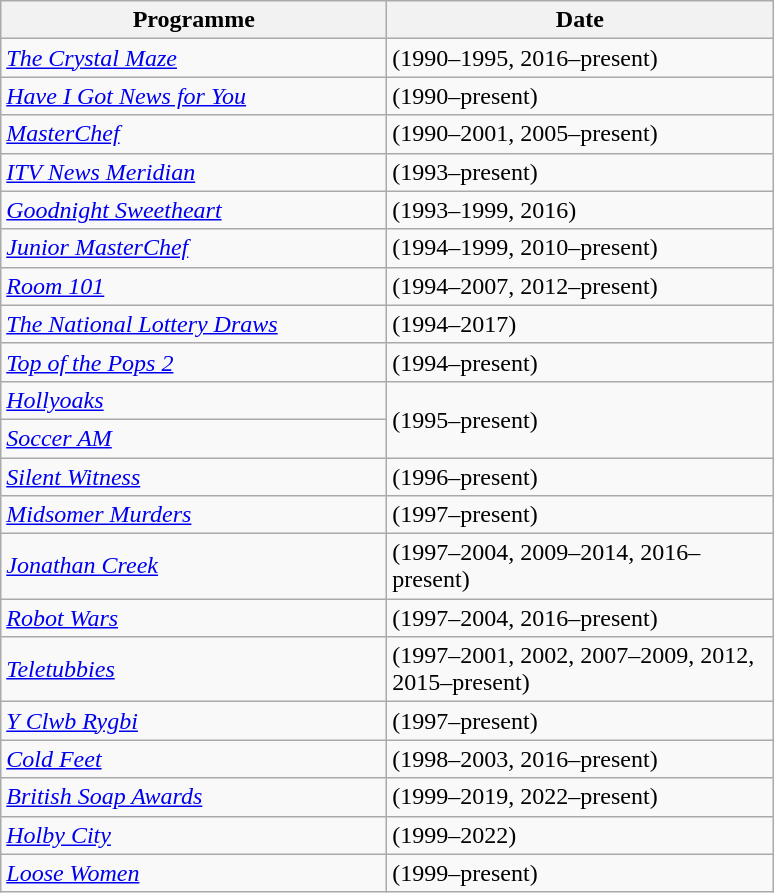<table class="wikitable">
<tr>
<th width=250>Programme</th>
<th width=250>Date</th>
</tr>
<tr>
<td><em><a href='#'>The Crystal Maze</a></em></td>
<td>(1990–1995, 2016–present)</td>
</tr>
<tr>
<td><em><a href='#'>Have I Got News for You</a></em></td>
<td>(1990–present)</td>
</tr>
<tr>
<td><em><a href='#'>MasterChef</a></em></td>
<td>(1990–2001, 2005–present)</td>
</tr>
<tr>
<td><em><a href='#'>ITV News Meridian</a></em></td>
<td>(1993–present)</td>
</tr>
<tr>
<td><em><a href='#'>Goodnight Sweetheart</a></em></td>
<td>(1993–1999, 2016)</td>
</tr>
<tr>
<td><em><a href='#'>Junior MasterChef</a></em></td>
<td>(1994–1999, 2010–present)</td>
</tr>
<tr>
<td><em><a href='#'>Room 101</a></em></td>
<td>(1994–2007, 2012–present)</td>
</tr>
<tr>
<td><em><a href='#'>The National Lottery Draws</a></em></td>
<td>(1994–2017)</td>
</tr>
<tr>
<td><em><a href='#'>Top of the Pops 2</a></em></td>
<td>(1994–present)</td>
</tr>
<tr>
<td><em><a href='#'>Hollyoaks</a></em></td>
<td rowspan="2">(1995–present)</td>
</tr>
<tr>
<td><em><a href='#'>Soccer AM</a></em></td>
</tr>
<tr>
<td><em><a href='#'>Silent Witness</a></em></td>
<td>(1996–present)</td>
</tr>
<tr>
<td><em><a href='#'>Midsomer Murders</a></em></td>
<td>(1997–present)</td>
</tr>
<tr>
<td><em><a href='#'>Jonathan Creek</a></em></td>
<td>(1997–2004, 2009–2014, 2016–present)</td>
</tr>
<tr>
<td><em><a href='#'>Robot Wars</a></em></td>
<td>(1997–2004, 2016–present)</td>
</tr>
<tr>
<td><em><a href='#'>Teletubbies</a></em></td>
<td>(1997–2001, 2002, 2007–2009, 2012, 2015–present)</td>
</tr>
<tr>
<td><em><a href='#'>Y Clwb Rygbi</a></em></td>
<td>(1997–present)</td>
</tr>
<tr>
<td><em><a href='#'>Cold Feet</a></em></td>
<td>(1998–2003, 2016–present)</td>
</tr>
<tr>
<td><em><a href='#'>British Soap Awards</a></em></td>
<td>(1999–2019, 2022–present)</td>
</tr>
<tr>
<td><em><a href='#'>Holby City</a></em></td>
<td>(1999–2022)</td>
</tr>
<tr>
<td><em><a href='#'>Loose Women</a></em></td>
<td>(1999–present)</td>
</tr>
</table>
